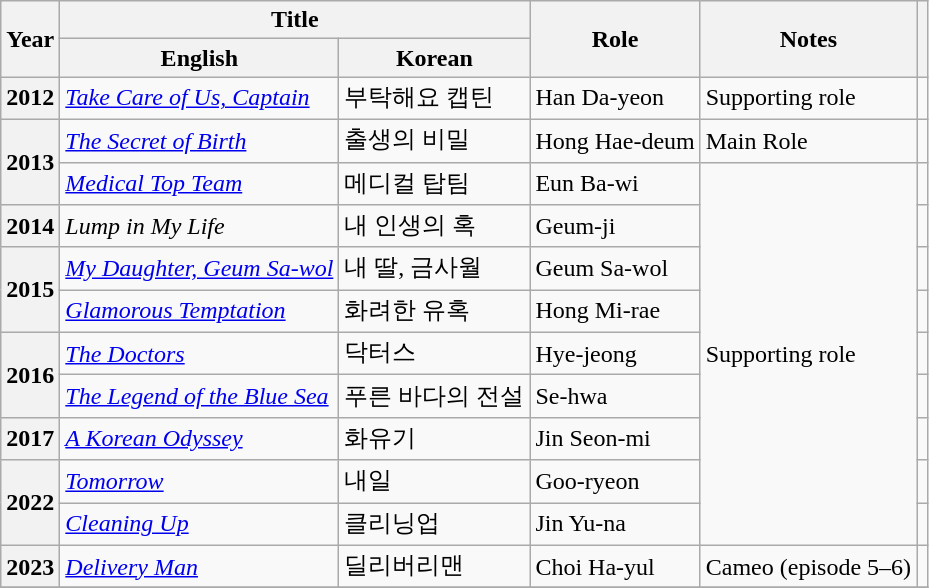<table class="wikitable sortable plainrowheaders">
<tr>
<th scope="col" rowspan="2">Year</th>
<th scope="col" colspan="2">Title</th>
<th scope="col" rowspan="2">Role</th>
<th scope="col" rowspan="2">Notes</th>
<th scope="col" rowspan="2" class="unsortable"></th>
</tr>
<tr>
<th scope="col">English</th>
<th scope="col">Korean</th>
</tr>
<tr>
<th scope="row">2012</th>
<td><em><a href='#'>Take Care of Us, Captain</a></em></td>
<td>부탁해요 캡틴</td>
<td>Han Da-yeon</td>
<td>Supporting role</td>
<td style="text-align:center"></td>
</tr>
<tr>
<th scope="row" rowspan="2">2013</th>
<td><em><a href='#'>The Secret of Birth</a></em></td>
<td>출생의 비밀</td>
<td>Hong Hae-deum</td>
<td>Main Role</td>
<td style="text-align:center"></td>
</tr>
<tr>
<td><em><a href='#'>Medical Top Team</a></em></td>
<td>메디컬 탑팀</td>
<td>Eun Ba-wi</td>
<td rowspan="9">Supporting role</td>
<td style="text-align:center"></td>
</tr>
<tr>
<th scope="row">2014</th>
<td><em>Lump in My Life</em></td>
<td>내 인생의 혹</td>
<td>Geum-ji </td>
<td style="text-align:center"></td>
</tr>
<tr>
<th scope="row" rowspan="2">2015</th>
<td><em><a href='#'>My Daughter, Geum Sa-wol</a></em></td>
<td>내 딸, 금사월</td>
<td>Geum Sa-wol </td>
<td style="text-align:center"></td>
</tr>
<tr>
<td><em><a href='#'>Glamorous Temptation</a></em></td>
<td>화려한 유혹</td>
<td>Hong Mi-rae</td>
<td style="text-align:center"></td>
</tr>
<tr>
<th scope="row" rowspan="2">2016</th>
<td><em><a href='#'>The Doctors</a></em></td>
<td>닥터스</td>
<td>Hye-jeong </td>
<td style="text-align:center"></td>
</tr>
<tr>
<td><em><a href='#'>The Legend of the Blue Sea</a></em></td>
<td>푸른 바다의 전설</td>
<td>Se-hwa </td>
<td style="text-align:center"></td>
</tr>
<tr>
<th scope="row">2017</th>
<td><em><a href='#'>A Korean Odyssey</a></em></td>
<td>화유기</td>
<td>Jin Seon-mi </td>
<td style="text-align:center"></td>
</tr>
<tr>
<th scope="row" rowspan=2>2022</th>
<td><em><a href='#'>Tomorrow</a></em></td>
<td>내일</td>
<td>Goo-ryeon </td>
<td style="text-align:center"></td>
</tr>
<tr>
<td><em><a href='#'>Cleaning Up</a></em></td>
<td>클리닝업</td>
<td>Jin Yu-na</td>
<td style="text-align:center"></td>
</tr>
<tr>
<th scope="row">2023</th>
<td><em><a href='#'>Delivery Man</a></em></td>
<td>딜리버리맨</td>
<td>Choi Ha-yul</td>
<td>Cameo (episode 5–6)</td>
<td style="text-align:center"></td>
</tr>
<tr>
</tr>
</table>
